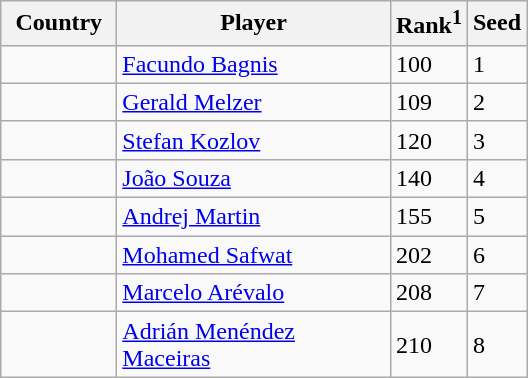<table class="sortable wikitable">
<tr>
<th width="70">Country</th>
<th width="175">Player</th>
<th>Rank<sup>1</sup></th>
<th>Seed</th>
</tr>
<tr>
<td></td>
<td><a href='#'>Facundo Bagnis</a></td>
<td>100</td>
<td>1</td>
</tr>
<tr>
<td></td>
<td><a href='#'>Gerald Melzer</a></td>
<td>109</td>
<td>2</td>
</tr>
<tr>
<td></td>
<td><a href='#'>Stefan Kozlov</a></td>
<td>120</td>
<td>3</td>
</tr>
<tr>
<td></td>
<td><a href='#'>João Souza</a></td>
<td>140</td>
<td>4</td>
</tr>
<tr>
<td></td>
<td><a href='#'>Andrej Martin</a></td>
<td>155</td>
<td>5</td>
</tr>
<tr>
<td></td>
<td><a href='#'>Mohamed Safwat</a></td>
<td>202</td>
<td>6</td>
</tr>
<tr>
<td></td>
<td><a href='#'>Marcelo Arévalo</a></td>
<td>208</td>
<td>7</td>
</tr>
<tr>
<td></td>
<td><a href='#'>Adrián Menéndez Maceiras</a></td>
<td>210</td>
<td>8</td>
</tr>
</table>
